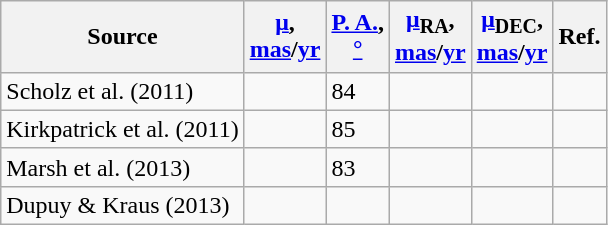<table class="wikitable">
<tr>
<th>Source</th>
<th><a href='#'>μ</a>,<br><a href='#'>mas</a>/<a href='#'>yr</a></th>
<th><a href='#'>P. A.</a>,<br><a href='#'>°</a></th>
<th><a href='#'>μ</a><sub>RA</sub>,<br><a href='#'>mas</a>/<a href='#'>yr</a></th>
<th><a href='#'>μ</a><sub>DEC</sub>,<br><a href='#'>mas</a>/<a href='#'>yr</a></th>
<th>Ref.</th>
</tr>
<tr>
<td>Scholz et al. (2011)</td>
<td></td>
<td>84</td>
<td></td>
<td></td>
<td></td>
</tr>
<tr>
<td>Kirkpatrick et al. (2011)</td>
<td></td>
<td>85</td>
<td></td>
<td></td>
<td></td>
</tr>
<tr>
<td>Marsh et al. (2013)</td>
<td></td>
<td>83</td>
<td></td>
<td></td>
<td></td>
</tr>
<tr>
<td>Dupuy & Kraus (2013)</td>
<td><strong></strong></td>
<td><strong></strong></td>
<td><strong></strong></td>
<td><strong></strong></td>
<td></td>
</tr>
</table>
